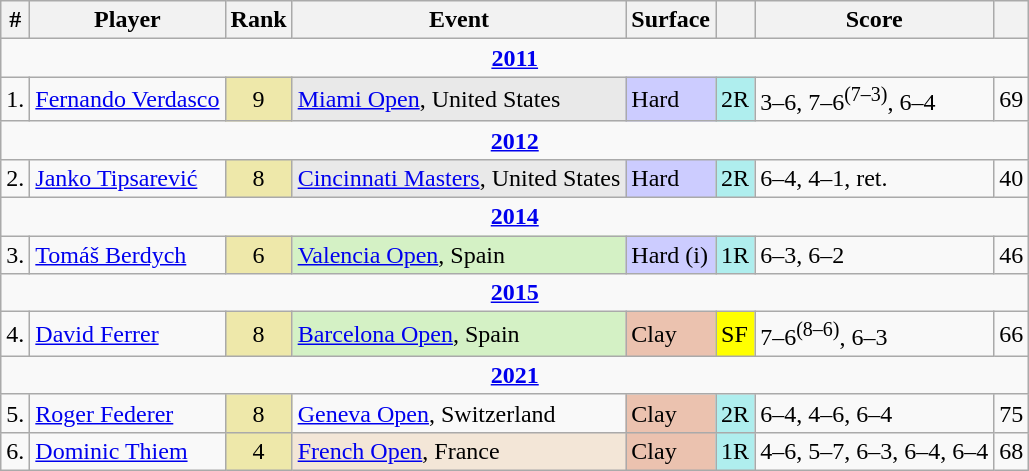<table class="wikitable sortable">
<tr>
<th>#</th>
<th>Player</th>
<th>Rank</th>
<th>Event</th>
<th>Surface</th>
<th></th>
<th>Score</th>
<th></th>
</tr>
<tr>
<td colspan="8" align="center"><a href='#'><strong>2011</strong></a></td>
</tr>
<tr>
<td>1.</td>
<td> <a href='#'>Fernando Verdasco</a></td>
<td align=center bgcolor=EEE8AA>9</td>
<td bgcolor=e9e9e9><a href='#'>Miami Open</a>, United States</td>
<td bgcolor=CCCCFF>Hard</td>
<td bgcolor=afeeee>2R</td>
<td>3–6, 7–6<sup>(7–3)</sup>, 6–4</td>
<td align=center>69</td>
</tr>
<tr>
<td colspan="8" align="center"><a href='#'><strong>2012</strong></a></td>
</tr>
<tr>
<td>2.</td>
<td> <a href='#'>Janko Tipsarević</a></td>
<td align=center bgcolor=EEE8AA>8</td>
<td bgcolor=e9e9e9><a href='#'>Cincinnati Masters</a>, United States</td>
<td bgcolor=CCCCFF>Hard</td>
<td bgcolor=afeeee>2R</td>
<td>6–4, 4–1, ret.</td>
<td align=center>40</td>
</tr>
<tr>
<td colspan="8" align="center"><a href='#'><strong>2014</strong></a></td>
</tr>
<tr>
<td>3.</td>
<td> <a href='#'>Tomáš Berdych</a></td>
<td align=center bgcolor=EEE8AA>6</td>
<td bgcolor=d4f1c5><a href='#'>Valencia Open</a>, Spain</td>
<td bgcolor=CCCCFF>Hard (i)</td>
<td bgcolor=afeeee>1R</td>
<td>6–3, 6–2</td>
<td align=center>46</td>
</tr>
<tr>
<td colspan="8" align="center"><a href='#'><strong>2015</strong></a></td>
</tr>
<tr>
<td>4.</td>
<td> <a href='#'>David Ferrer</a></td>
<td align=center bgcolor=EEE8AA>8</td>
<td bgcolor=d4f1c5><a href='#'>Barcelona Open</a>, Spain</td>
<td bgcolor=ebc2af>Clay</td>
<td bgcolor=yellow>SF</td>
<td>7–6<sup>(8–6)</sup>, 6–3</td>
<td align=center>66</td>
</tr>
<tr>
<td colspan="8" align="center"><a href='#'><strong>2021</strong></a></td>
</tr>
<tr>
<td>5.</td>
<td> <a href='#'>Roger Federer</a></td>
<td align=center bgcolor=EEE8AA>8</td>
<td><a href='#'>Geneva Open</a>, Switzerland</td>
<td bgcolor=ebc2af>Clay</td>
<td bgcolor=afeeee>2R</td>
<td>6–4, 4–6, 6–4</td>
<td align=center>75</td>
</tr>
<tr>
<td>6.</td>
<td> <a href='#'>Dominic Thiem</a></td>
<td align=center bgcolor=EEE8AA>4</td>
<td bgcolor=f3e6d7><a href='#'>French Open</a>, France</td>
<td bgcolor=ebc2af>Clay</td>
<td bgcolor=afeeee>1R</td>
<td>4–6, 5–7, 6–3, 6–4, 6–4</td>
<td align=center>68</td>
</tr>
</table>
